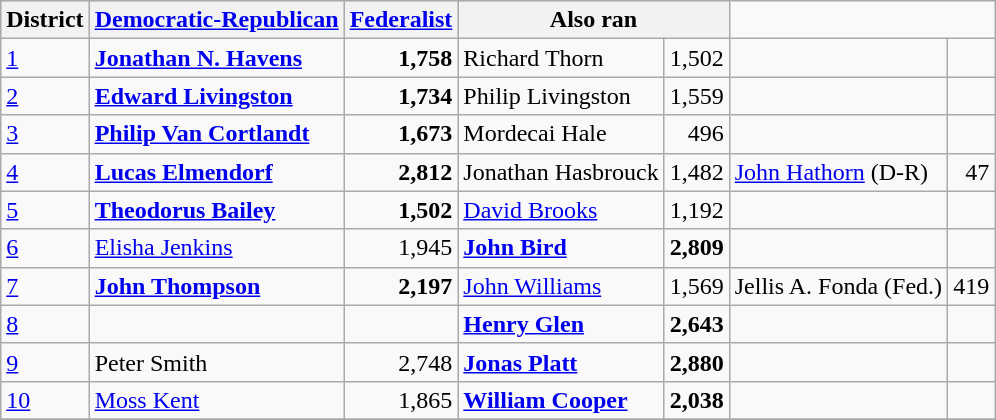<table class=wikitable>
<tr bgcolor=lightgrey>
<th>District</th>
<th><a href='#'>Democratic-Republican</a></th>
<th><a href='#'>Federalist</a></th>
<th colspan="2">Also ran</th>
</tr>
<tr>
<td><a href='#'>1</a></td>
<td><strong><a href='#'>Jonathan N. Havens</a></strong></td>
<td align="right"><strong>1,758</strong></td>
<td>Richard Thorn</td>
<td align="right">1,502</td>
<td></td>
<td></td>
</tr>
<tr>
<td><a href='#'>2</a></td>
<td><strong><a href='#'>Edward Livingston</a></strong></td>
<td align="right"><strong>1,734</strong></td>
<td>Philip Livingston</td>
<td align="right">1,559</td>
<td></td>
<td></td>
</tr>
<tr>
<td><a href='#'>3</a></td>
<td><strong><a href='#'>Philip Van Cortlandt</a></strong></td>
<td align="right"><strong>1,673</strong></td>
<td>Mordecai Hale</td>
<td align="right">496</td>
<td></td>
<td></td>
</tr>
<tr>
<td><a href='#'>4</a></td>
<td><strong><a href='#'>Lucas Elmendorf</a></strong></td>
<td align="right"><strong>2,812</strong></td>
<td>Jonathan Hasbrouck</td>
<td align="right">1,482</td>
<td><a href='#'>John Hathorn</a> (D-R)</td>
<td align="right">47</td>
</tr>
<tr>
<td><a href='#'>5</a></td>
<td><strong><a href='#'>Theodorus Bailey</a></strong></td>
<td align="right"><strong>1,502</strong></td>
<td><a href='#'>David Brooks</a></td>
<td align="right">1,192</td>
<td></td>
<td></td>
</tr>
<tr>
<td><a href='#'>6</a></td>
<td><a href='#'>Elisha Jenkins</a></td>
<td align="right">1,945</td>
<td><strong><a href='#'>John Bird</a></strong></td>
<td align="right"><strong>2,809</strong></td>
<td></td>
<td></td>
</tr>
<tr>
<td><a href='#'>7</a></td>
<td><strong><a href='#'>John Thompson</a></strong></td>
<td align="right"><strong>2,197</strong></td>
<td><a href='#'>John Williams</a></td>
<td align="right">1,569</td>
<td>Jellis A. Fonda (Fed.)</td>
<td align="right">419</td>
</tr>
<tr>
<td><a href='#'>8</a></td>
<td></td>
<td></td>
<td><strong><a href='#'>Henry Glen</a></strong></td>
<td align="right"><strong>2,643</strong></td>
<td></td>
<td></td>
</tr>
<tr>
<td><a href='#'>9</a></td>
<td>Peter Smith</td>
<td align="right">2,748</td>
<td><strong><a href='#'>Jonas Platt</a></strong></td>
<td align="right"><strong>2,880</strong></td>
<td></td>
<td></td>
</tr>
<tr>
<td><a href='#'>10</a></td>
<td><a href='#'>Moss Kent</a></td>
<td align="right">1,865</td>
<td><strong><a href='#'>William Cooper</a></strong></td>
<td align="right"><strong>2,038</strong></td>
<td></td>
<td></td>
</tr>
<tr>
</tr>
</table>
